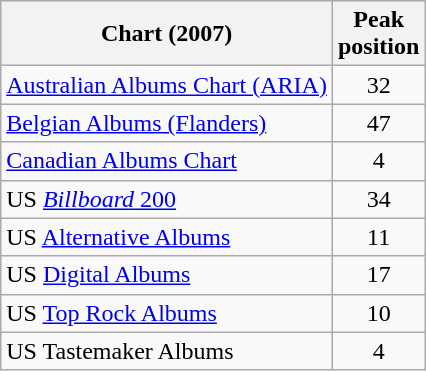<table class="wikitable">
<tr>
<th>Chart (2007)</th>
<th>Peak<br>position</th>
</tr>
<tr>
<td><a href='#'>Australian Albums Chart (ARIA)</a></td>
<td style="text-align:center;">32</td>
</tr>
<tr>
<td><a href='#'>Belgian Albums (Flanders)</a></td>
<td style="text-align:center;">47</td>
</tr>
<tr>
<td><a href='#'>Canadian Albums Chart</a></td>
<td style="text-align:center;">4</td>
</tr>
<tr>
<td>US <a href='#'><em>Billboard</em> 200</a></td>
<td style="text-align:center;">34</td>
</tr>
<tr>
<td>US <a href='#'>Alternative Albums</a></td>
<td style="text-align:center;">11</td>
</tr>
<tr>
<td>US <a href='#'>Digital Albums</a></td>
<td style="text-align:center;">17</td>
</tr>
<tr>
<td>US <a href='#'>Top Rock Albums</a></td>
<td style="text-align:center;">10</td>
</tr>
<tr>
<td>US Tastemaker Albums</td>
<td style="text-align:center;">4</td>
</tr>
</table>
